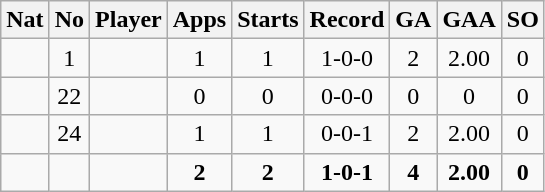<table | class="wikitable sortable">
<tr>
<th>Nat</th>
<th>No</th>
<th>Player</th>
<th>Apps</th>
<th>Starts</th>
<th>Record</th>
<th>GA</th>
<th>GAA</th>
<th>SO</th>
</tr>
<tr align=center>
<td></td>
<td>1</td>
<td align=left></td>
<td>1</td>
<td>1</td>
<td>1-0-0</td>
<td>2</td>
<td>2.00</td>
<td>0</td>
</tr>
<tr align=center>
<td></td>
<td>22</td>
<td align=left></td>
<td>0</td>
<td>0</td>
<td>0-0-0</td>
<td>0</td>
<td>0</td>
<td>0</td>
</tr>
<tr align=center>
<td></td>
<td>24</td>
<td align=left></td>
<td>1</td>
<td>1</td>
<td>0-0-1</td>
<td>2</td>
<td>2.00</td>
<td>0</td>
</tr>
<tr style="text-align:center;" class="sortbottom">
<td></td>
<td></td>
<td></td>
<td><strong>2</strong></td>
<td><strong>2</strong></td>
<td><strong>1-0-1</strong></td>
<td><strong>4</strong></td>
<td><strong>2.00</strong></td>
<td><strong>0</strong></td>
</tr>
</table>
